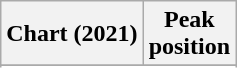<table class="wikitable sortable plainrowheaders" style="text-align:center">
<tr>
<th scope="col">Chart (2021)</th>
<th scope="col">Peak<br>position</th>
</tr>
<tr>
</tr>
<tr>
</tr>
</table>
